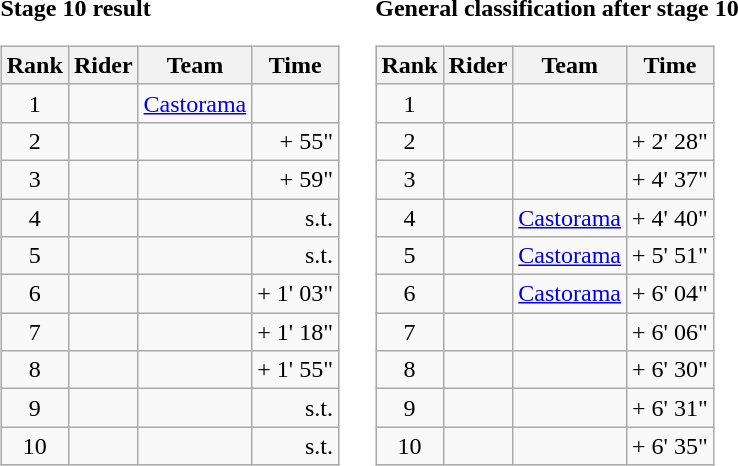<table>
<tr>
<td><strong>Stage 10 result</strong><br><table class="wikitable">
<tr>
<th scope="col">Rank</th>
<th scope="col">Rider</th>
<th scope="col">Team</th>
<th scope="col">Time</th>
</tr>
<tr>
<td style="text-align:center;">1</td>
<td></td>
<td><a href='#'>Castorama</a></td>
<td style="text-align:right;"></td>
</tr>
<tr>
<td style="text-align:center;">2</td>
<td></td>
<td></td>
<td style="text-align:right;">+ 55"</td>
</tr>
<tr>
<td style="text-align:center;">3</td>
<td></td>
<td></td>
<td style="text-align:right;">+ 59"</td>
</tr>
<tr>
<td style="text-align:center;">4</td>
<td></td>
<td></td>
<td style="text-align:right;">s.t.</td>
</tr>
<tr>
<td style="text-align:center;">5</td>
<td></td>
<td></td>
<td style="text-align:right;">s.t.</td>
</tr>
<tr>
<td style="text-align:center;">6</td>
<td></td>
<td></td>
<td style="text-align:right;">+ 1' 03"</td>
</tr>
<tr>
<td style="text-align:center;">7</td>
<td></td>
<td></td>
<td style="text-align:right;">+ 1' 18"</td>
</tr>
<tr>
<td style="text-align:center;">8</td>
<td></td>
<td></td>
<td style="text-align:right;">+ 1' 55"</td>
</tr>
<tr>
<td style="text-align:center;">9</td>
<td></td>
<td></td>
<td style="text-align:right;">s.t.</td>
</tr>
<tr>
<td style="text-align:center;">10</td>
<td></td>
<td></td>
<td style="text-align:right;">s.t.</td>
</tr>
</table>
</td>
<td></td>
<td><strong>General classification after stage 10</strong><br><table class="wikitable">
<tr>
<th scope="col">Rank</th>
<th scope="col">Rider</th>
<th scope="col">Team</th>
<th scope="col">Time</th>
</tr>
<tr>
<td style="text-align:center;">1</td>
<td> </td>
<td></td>
<td style="text-align:right;"></td>
</tr>
<tr>
<td style="text-align:center;">2</td>
<td></td>
<td></td>
<td style="text-align:right;">+ 2' 28"</td>
</tr>
<tr>
<td style="text-align:center;">3</td>
<td></td>
<td></td>
<td style="text-align:right;">+ 4' 37"</td>
</tr>
<tr>
<td style="text-align:center;">4</td>
<td></td>
<td><a href='#'>Castorama</a></td>
<td style="text-align:right;">+ 4' 40"</td>
</tr>
<tr>
<td style="text-align:center;">5</td>
<td></td>
<td><a href='#'>Castorama</a></td>
<td style="text-align:right;">+ 5' 51"</td>
</tr>
<tr>
<td style="text-align:center;">6</td>
<td></td>
<td><a href='#'>Castorama</a></td>
<td style="text-align:right;">+ 6' 04"</td>
</tr>
<tr>
<td style="text-align:center;">7</td>
<td></td>
<td></td>
<td style="text-align:right;">+ 6' 06"</td>
</tr>
<tr>
<td style="text-align:center;">8</td>
<td></td>
<td></td>
<td style="text-align:right;">+ 6' 30"</td>
</tr>
<tr>
<td style="text-align:center;">9</td>
<td></td>
<td></td>
<td style="text-align:right;">+ 6' 31"</td>
</tr>
<tr>
<td style="text-align:center;">10</td>
<td></td>
<td></td>
<td style="text-align:right;">+ 6' 35"</td>
</tr>
</table>
</td>
</tr>
</table>
